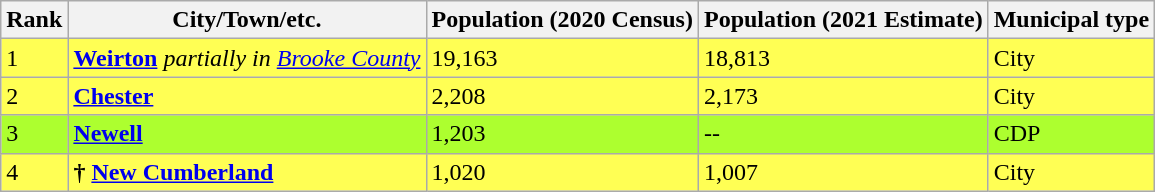<table class="wikitable sortable">
<tr>
<th>Rank</th>
<th>City/Town/etc.</th>
<th>Population (2020 Census)</th>
<th>Population (2021 Estimate)</th>
<th>Municipal type</th>
</tr>
<tr style="background-color:#FFFF54;">
<td>1</td>
<td><strong><a href='#'>Weirton</a></strong> <em>partially in <a href='#'>Brooke County</a></em></td>
<td>19,163</td>
<td>18,813</td>
<td>City</td>
</tr>
<tr style="background-color:#FFFF54;">
<td>2</td>
<td><strong><a href='#'>Chester</a></strong></td>
<td>2,208</td>
<td>2,173</td>
<td>City</td>
</tr>
<tr style="background-color:#ADFF2F;">
<td>3</td>
<td><strong><a href='#'>Newell</a></strong></td>
<td>1,203</td>
<td>--</td>
<td>CDP</td>
</tr>
<tr style="background-color:#FFFF54;">
<td>4</td>
<td><strong>† <a href='#'>New Cumberland</a></strong></td>
<td>1,020</td>
<td>1,007</td>
<td>City</td>
</tr>
</table>
